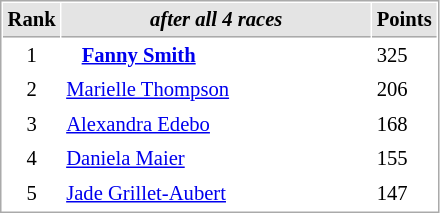<table cellspacing="1" cellpadding="3" style="border:1px solid #aaa; font-size:86%;">
<tr style="background:#e4e4e4;">
<th style="border-bottom:1px solid #aaa; width:10px;">Rank</th>
<th style="border-bottom:1px solid #aaa; width:200px;"><em>after all 4 races</em></th>
<th style="border-bottom:1px solid #aaa; width:20px;">Points</th>
</tr>
<tr>
<td align=center>1</td>
<td><strong>   <a href='#'>Fanny Smith</a> </strong></td>
<td>325</td>
</tr>
<tr>
<td align=center>2</td>
<td> <a href='#'>Marielle Thompson</a></td>
<td>206</td>
</tr>
<tr>
<td align=center>3</td>
<td> <a href='#'>Alexandra Edebo</a></td>
<td>168</td>
</tr>
<tr>
<td align=center>4</td>
<td> <a href='#'>Daniela Maier</a></td>
<td>155</td>
</tr>
<tr>
<td align=center>5</td>
<td> <a href='#'>Jade Grillet-Aubert</a></td>
<td>147</td>
</tr>
</table>
